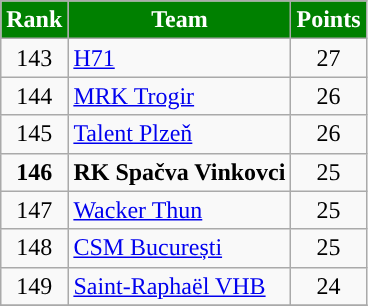<table class="wikitable" style="text-align: center">
<tr>
<th style="color:#FFFFFF; background:#008000">Rank</th>
<th style="color:#FFFFFF; background:#008000">Team</th>
<th style="color:#FFFFFF; background:#008000">Points</th>
</tr>
<tr>
<td>143</td>
<td align=left> <a href='#'>H71</a></td>
<td>27</td>
</tr>
<tr>
<td>144</td>
<td align=left> <a href='#'>MRK Trogir</a></td>
<td>26</td>
</tr>
<tr>
<td>145</td>
<td align=left> <a href='#'>Talent Plzeň</a></td>
<td>26</td>
</tr>
<tr>
<td><strong>146</strong></td>
<td align=left> <strong>RK Spačva Vinkovci</strong></td>
<td>25</td>
</tr>
<tr>
<td>147</td>
<td align=left> <a href='#'>Wacker Thun</a></td>
<td>25</td>
</tr>
<tr>
<td>148</td>
<td align=left> <a href='#'>CSM București</a></td>
<td>25</td>
</tr>
<tr>
<td>149</td>
<td align=left> <a href='#'>Saint-Raphaël VHB</a></td>
<td>24</td>
</tr>
<tr>
</tr>
</table>
